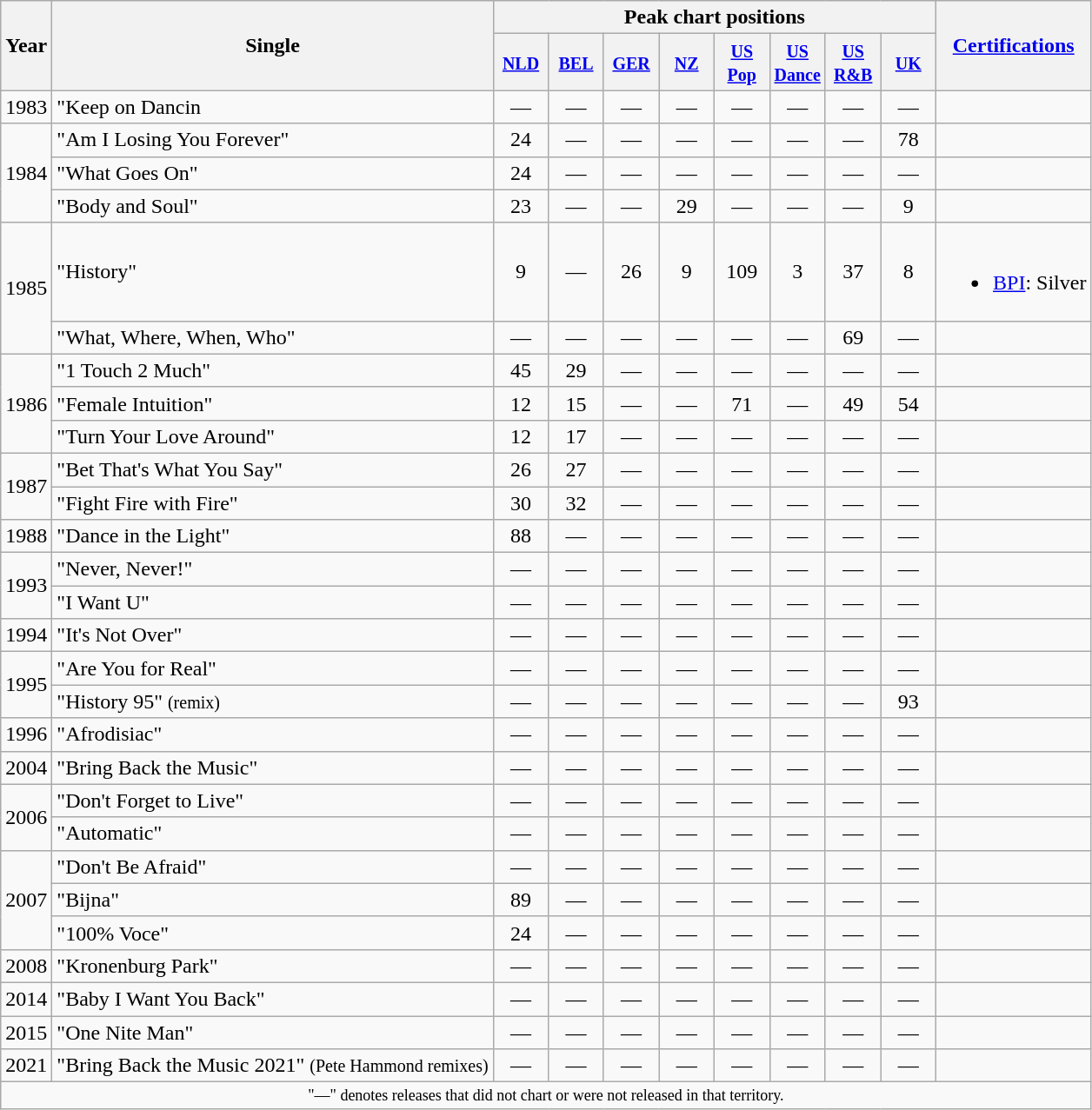<table class="wikitable">
<tr>
<th scope="col" rowspan="2">Year</th>
<th scope="col" rowspan="2">Single</th>
<th colspan="8" scope="col">Peak chart positions</th>
<th scope="col" rowspan="2"><a href='#'>Certifications</a></th>
</tr>
<tr>
<th style="width:35px;"><small><a href='#'>NLD</a></small><br></th>
<th style="width:35px;"><small><a href='#'>BEL</a></small><br></th>
<th style="width:35px;"><small><a href='#'>GER</a></small><br></th>
<th style="width:35px;"><small><a href='#'>NZ</a></small><br></th>
<th style="width:35px;"><small><a href='#'>US Pop</a></small><br></th>
<th style="width:35px;"><small><a href='#'>US Dance</a></small><br></th>
<th style="width:35px;"><small><a href='#'>US R&B</a></small><br></th>
<th style="width:35px;"><small><a href='#'>UK</a></small><br></th>
</tr>
<tr>
<td rowspan="1">1983</td>
<td>"Keep on Dancin</td>
<td align=center>―</td>
<td align=center>―</td>
<td align=center>―</td>
<td align=center>―</td>
<td align=center>―</td>
<td align=center>―</td>
<td align=center>―</td>
<td align=center>―</td>
<td></td>
</tr>
<tr>
<td rowspan="3">1984</td>
<td>"Am I Losing You Forever"</td>
<td align=center>24</td>
<td align=center>―</td>
<td align=center>—</td>
<td align=center>―</td>
<td align=center>―</td>
<td align=center>―</td>
<td align=center>―</td>
<td align=center>78</td>
<td></td>
</tr>
<tr>
<td>"What Goes On"</td>
<td align=center>24</td>
<td align=center>―</td>
<td align=center>―</td>
<td align=center>―</td>
<td align=center>―</td>
<td align=center>―</td>
<td align=center>―</td>
<td align=center>―</td>
<td></td>
</tr>
<tr>
<td>"Body and Soul"</td>
<td align=center>23</td>
<td align=center>―</td>
<td align=center>—</td>
<td align=center>29</td>
<td align=center>―</td>
<td align=center>―</td>
<td align=center>―</td>
<td align=center>9</td>
<td></td>
</tr>
<tr>
<td rowspan="2">1985</td>
<td>"History"</td>
<td align=center>9</td>
<td align=center>—</td>
<td align=center>26</td>
<td align=center>9</td>
<td align=center>109</td>
<td align=center>3</td>
<td align=center>37</td>
<td align=center>8</td>
<td><br><ul><li><a href='#'>BPI</a>: Silver</li></ul></td>
</tr>
<tr>
<td>"What, Where, When, Who"</td>
<td align=center>―</td>
<td align=center>―</td>
<td align=center>―</td>
<td align=center>―</td>
<td align=center>―</td>
<td align=center>―</td>
<td align=center>69</td>
<td align=center>―</td>
<td></td>
</tr>
<tr>
<td rowspan="3">1986</td>
<td>"1 Touch 2 Much"</td>
<td align=center>45</td>
<td align=center>29</td>
<td align=center>―</td>
<td align=center>―</td>
<td align=center>―</td>
<td align=center>―</td>
<td align=center>―</td>
<td align=center>―</td>
<td></td>
</tr>
<tr>
<td>"Female Intuition"</td>
<td align=center>12</td>
<td align=center>15</td>
<td align=center>―</td>
<td align=center>―</td>
<td align=center>71</td>
<td align=center>―</td>
<td align=center>49</td>
<td align=center>54</td>
<td></td>
</tr>
<tr>
<td>"Turn Your Love Around"</td>
<td align=center>12</td>
<td align=center>17</td>
<td align=center>―</td>
<td align=center>―</td>
<td align=center>―</td>
<td align=center>―</td>
<td align=center>―</td>
<td align=center>―</td>
<td></td>
</tr>
<tr>
<td rowspan="2">1987</td>
<td>"Bet That's What You Say"</td>
<td align=center>26</td>
<td align=center>27</td>
<td align=center>―</td>
<td align=center>―</td>
<td align=center>―</td>
<td align=center>―</td>
<td align=center>―</td>
<td align=center>―</td>
<td></td>
</tr>
<tr>
<td>"Fight Fire with Fire"</td>
<td align=center>30</td>
<td align=center>32</td>
<td align=center>―</td>
<td align=center>―</td>
<td align=center>―</td>
<td align=center>―</td>
<td align=center>―</td>
<td align=center>―</td>
<td></td>
</tr>
<tr>
<td rowspan="1">1988</td>
<td>"Dance in the Light"</td>
<td align=center>88</td>
<td align=center>―</td>
<td align=center>―</td>
<td align=center>―</td>
<td align=center>―</td>
<td align=center>―</td>
<td align=center>―</td>
<td align=center>―</td>
<td></td>
</tr>
<tr>
<td rowspan="2">1993</td>
<td>"Never, Never!"</td>
<td align=center>―</td>
<td align=center>―</td>
<td align=center>―</td>
<td align=center>―</td>
<td align=center>―</td>
<td align=center>―</td>
<td align=center>―</td>
<td align=center>―</td>
<td></td>
</tr>
<tr>
<td>"I Want U"</td>
<td align=center>―</td>
<td align=center>―</td>
<td align=center>―</td>
<td align=center>―</td>
<td align=center>―</td>
<td align=center>―</td>
<td align=center>―</td>
<td align=center>―</td>
<td></td>
</tr>
<tr>
<td rowspan="1">1994</td>
<td>"It's Not Over"</td>
<td align=center>―</td>
<td align=center>―</td>
<td align=center>―</td>
<td align=center>―</td>
<td align=center>―</td>
<td align=center>―</td>
<td align=center>―</td>
<td align=center>―</td>
<td></td>
</tr>
<tr>
<td rowspan="2">1995</td>
<td>"Are You for Real"</td>
<td align=center>―</td>
<td align=center>―</td>
<td align=center>―</td>
<td align=center>―</td>
<td align=center>―</td>
<td align=center>―</td>
<td align=center>―</td>
<td align=center>―</td>
<td></td>
</tr>
<tr>
<td>"History 95" <small>(remix)</small></td>
<td align=center>―</td>
<td align=center>―</td>
<td align=center>―</td>
<td align=center>―</td>
<td align=center>―</td>
<td align=center>―</td>
<td align=center>―</td>
<td align=center>93</td>
<td></td>
</tr>
<tr>
<td rowspan="1">1996</td>
<td>"Afrodisiac"</td>
<td align=center>―</td>
<td align=center>―</td>
<td align=center>―</td>
<td align=center>―</td>
<td align=center>―</td>
<td align=center>―</td>
<td align=center>―</td>
<td align=center>―</td>
<td></td>
</tr>
<tr>
<td rowspan="1">2004</td>
<td>"Bring Back the Music"</td>
<td align=center>―</td>
<td align=center>―</td>
<td align=center>―</td>
<td align=center>―</td>
<td align=center>―</td>
<td align=center>―</td>
<td align=center>―</td>
<td align=center>―</td>
<td></td>
</tr>
<tr>
<td rowspan="2">2006</td>
<td>"Don't Forget to Live"</td>
<td align=center>―</td>
<td align=center>―</td>
<td align=center>―</td>
<td align=center>―</td>
<td align=center>―</td>
<td align=center>―</td>
<td align=center>―</td>
<td align=center>―</td>
<td></td>
</tr>
<tr>
<td>"Automatic"</td>
<td align=center>―</td>
<td align=center>―</td>
<td align=center>―</td>
<td align=center>―</td>
<td align=center>―</td>
<td align=center>―</td>
<td align=center>―</td>
<td align=center>―</td>
<td></td>
</tr>
<tr>
<td rowspan="3">2007</td>
<td>"Don't Be Afraid"</td>
<td align=center>—</td>
<td align=center>―</td>
<td align=center>―</td>
<td align=center>―</td>
<td align=center>―</td>
<td align=center>―</td>
<td align=center>―</td>
<td align=center>―</td>
<td></td>
</tr>
<tr>
<td>"Bijna"</td>
<td align=center>89</td>
<td align=center>—</td>
<td align=center>—</td>
<td align=center>―</td>
<td align=center>―</td>
<td align=center>―</td>
<td align=center>―</td>
<td align=center>―</td>
<td></td>
</tr>
<tr>
<td>"100% Voce"</td>
<td align=center>24</td>
<td align=center>―</td>
<td align=center>―</td>
<td align=center>―</td>
<td align=center>―</td>
<td align=center>―</td>
<td align=center>―</td>
<td align=center>―</td>
<td></td>
</tr>
<tr>
<td rowspan="1">2008</td>
<td>"Kronenburg Park"</td>
<td align=center>―</td>
<td align=center>―</td>
<td align=center>―</td>
<td align=center>―</td>
<td align=center>―</td>
<td align=center>―</td>
<td align=center>―</td>
<td align=center>―</td>
<td></td>
</tr>
<tr>
<td rowspan="1">2014</td>
<td>"Baby I Want You Back"</td>
<td align=center>―</td>
<td align=center>―</td>
<td align=center>―</td>
<td align=center>―</td>
<td align=center>―</td>
<td align=center>―</td>
<td align=center>―</td>
<td align=center>―</td>
<td></td>
</tr>
<tr>
<td rowspan="1">2015</td>
<td>"One Nite Man"</td>
<td align=center>―</td>
<td align=center>―</td>
<td align=center>―</td>
<td align=center>―</td>
<td align=center>―</td>
<td align=center>―</td>
<td align=center>―</td>
<td align=center>―</td>
<td></td>
</tr>
<tr>
<td rowspan="1">2021</td>
<td>"Bring Back the Music 2021" <small>(Pete Hammond remixes)</small></td>
<td align=center>―</td>
<td align=center>―</td>
<td align=center>―</td>
<td align=center>―</td>
<td align=center>―</td>
<td align=center>―</td>
<td align=center>―</td>
<td align=center>―</td>
<td></td>
</tr>
<tr>
<td colspan="11" style="text-align:center; font-size:9pt;">"—" denotes releases that did not chart or were not released in that territory.</td>
</tr>
</table>
